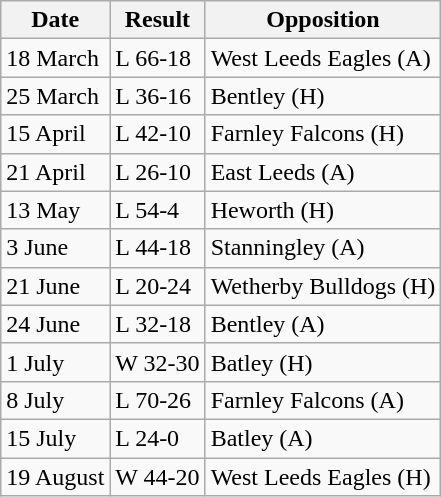<table class="wikitable">
<tr>
<th>Date</th>
<th>Result</th>
<th>Opposition</th>
</tr>
<tr>
<td>18 March</td>
<td>L 66-18</td>
<td>West Leeds Eagles (A)</td>
</tr>
<tr>
<td>25 March</td>
<td>L 36-16</td>
<td>Bentley (H)</td>
</tr>
<tr>
<td>15 April</td>
<td>L 42-10</td>
<td>Farnley Falcons (H)</td>
</tr>
<tr>
<td>21 April</td>
<td>L 26-10</td>
<td>East Leeds (A)</td>
</tr>
<tr>
<td>13 May</td>
<td>L 54-4</td>
<td>Heworth (H)</td>
</tr>
<tr>
<td>3 June</td>
<td>L 44-18</td>
<td>Stanningley (A)</td>
</tr>
<tr>
<td>21 June</td>
<td>L 20-24</td>
<td>Wetherby Bulldogs (H)</td>
</tr>
<tr>
<td>24 June</td>
<td>L 32-18</td>
<td>Bentley (A)</td>
</tr>
<tr>
<td>1 July</td>
<td>W 32-30</td>
<td>Batley (H)</td>
</tr>
<tr>
<td>8 July</td>
<td>L 70-26</td>
<td>Farnley Falcons (A)</td>
</tr>
<tr>
<td>15 July</td>
<td>L 24-0</td>
<td>Batley (A)</td>
</tr>
<tr>
<td>19 August</td>
<td>W 44-20</td>
<td>West Leeds Eagles (H)</td>
</tr>
</table>
